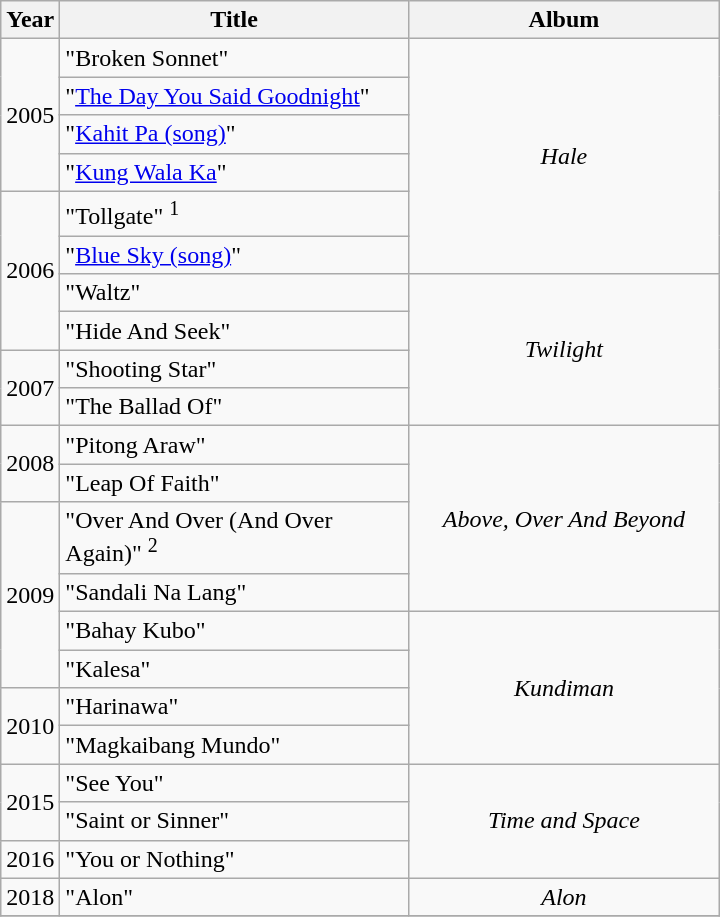<table class="wikitable">
<tr>
<th align="center">Year</th>
<th align="center" width="225">Title</th>
<th align="center" width="200">Album</th>
</tr>
<tr>
<td align="center" rowspan="4">2005</td>
<td align="left">"Broken Sonnet"</td>
<td align="center" rowspan="6" width="200"><em>Hale</em></td>
</tr>
<tr>
<td align="left">"<a href='#'>The Day You Said Goodnight</a>"</td>
</tr>
<tr>
<td align="left">"<a href='#'>Kahit Pa (song)</a>"</td>
</tr>
<tr>
<td align="left">"<a href='#'>Kung Wala Ka</a>"</td>
</tr>
<tr>
<td align="center" rowspan="4">2006</td>
<td align="left">"Tollgate" <sup>1</sup></td>
</tr>
<tr>
<td align="left">"<a href='#'>Blue Sky (song)</a>"</td>
</tr>
<tr>
<td align="left">"Waltz"</td>
<td align="center" rowspan="4"><em>Twilight</em></td>
</tr>
<tr>
<td align="left">"Hide And Seek"</td>
</tr>
<tr>
<td align="center" rowspan="2">2007</td>
<td align="left">"Shooting Star"</td>
</tr>
<tr>
<td align="left">"The Ballad Of"</td>
</tr>
<tr>
<td align="center" rowspan="2">2008</td>
<td align="left">"Pitong Araw"</td>
<td align="center" rowspan="4"><em>Above, Over And Beyond</em></td>
</tr>
<tr>
<td align="left">"Leap Of Faith"</td>
</tr>
<tr>
<td align="center" rowspan="4">2009</td>
<td align="left">"Over And Over (And Over Again)" <sup>2</sup></td>
</tr>
<tr>
<td align="left">"Sandali Na Lang"</td>
</tr>
<tr>
<td align="left">"Bahay Kubo"</td>
<td align="center" rowspan="4"><em>Kundiman</em></td>
</tr>
<tr>
<td align="left">"Kalesa"</td>
</tr>
<tr>
<td align="center" rowspan="2">2010</td>
<td align="left">"Harinawa"</td>
</tr>
<tr>
<td align="left">"Magkaibang Mundo"</td>
</tr>
<tr>
<td align="center" rowspan="2">2015</td>
<td align="left">"See You"</td>
<td align="center" rowspan="3"><em>Time and Space</em></td>
</tr>
<tr>
<td align="left">"Saint or Sinner"</td>
</tr>
<tr>
<td align="center" rowspan="1">2016</td>
<td align="left">"You or Nothing"</td>
</tr>
<tr>
<td align="center" rowspan="1">2018</td>
<td align="left">"Alon"</td>
<td align="center" rowspan="1"><em>Alon</em></td>
</tr>
<tr>
</tr>
</table>
